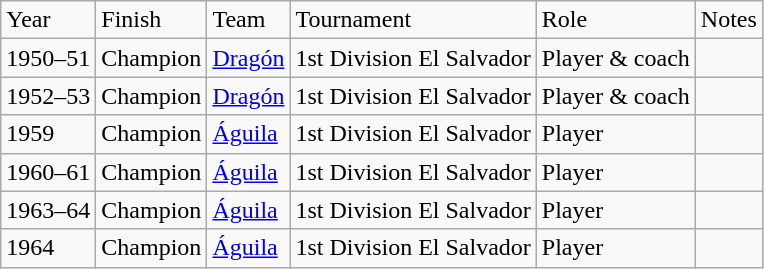<table class=wikitable>
<tr>
<td>Year</td>
<td>Finish</td>
<td>Team</td>
<td>Tournament</td>
<td>Role</td>
<td>Notes</td>
</tr>
<tr>
<td>1950–51</td>
<td>Champion</td>
<td><a href='#'>Dragón</a></td>
<td>1st Division  El Salvador</td>
<td>Player & coach</td>
<td></td>
</tr>
<tr>
<td>1952–53</td>
<td>Champion</td>
<td><a href='#'>Dragón</a></td>
<td>1st Division  El Salvador</td>
<td>Player & coach</td>
<td></td>
</tr>
<tr>
<td>1959</td>
<td>Champion</td>
<td><a href='#'>Águila</a></td>
<td>1st Division El Salvador</td>
<td>Player</td>
<td></td>
</tr>
<tr>
<td>1960–61</td>
<td>Champion</td>
<td><a href='#'>Águila</a></td>
<td>1st Division El Salvador</td>
<td>Player</td>
<td></td>
</tr>
<tr>
<td>1963–64</td>
<td>Champion</td>
<td><a href='#'>Águila</a></td>
<td>1st Division El Salvador</td>
<td>Player</td>
<td></td>
</tr>
<tr>
<td>1964</td>
<td>Champion</td>
<td><a href='#'>Águila</a></td>
<td>1st Division El Salvador</td>
<td>Player</td>
<td></td>
</tr>
</table>
